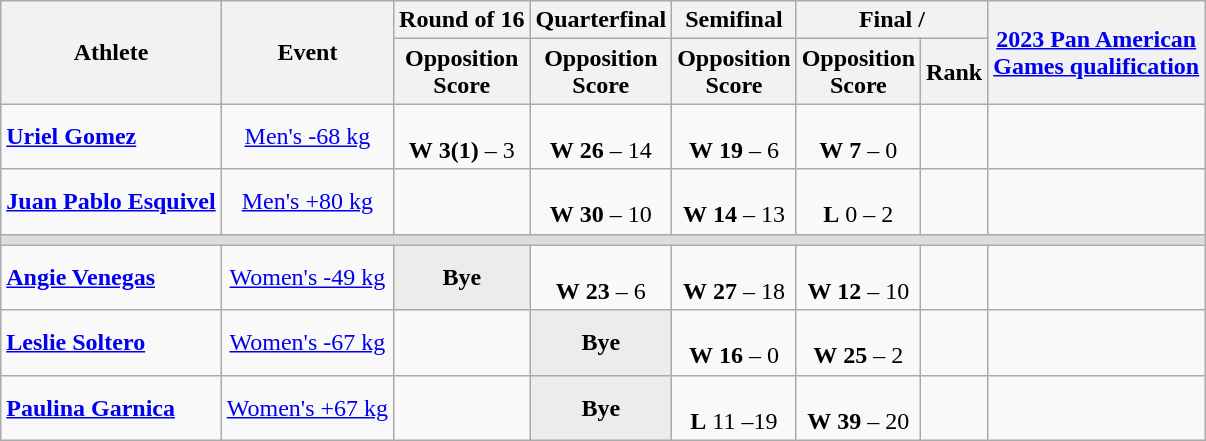<table class="wikitable">
<tr>
<th rowspan="2">Athlete</th>
<th rowspan="2">Event</th>
<th>Round of 16</th>
<th>Quarterfinal</th>
<th>Semifinal</th>
<th colspan="2">Final / </th>
<th rowspan="2" style="white-space: nowrap;"><a href='#'>2023 Pan American <br> Games qualification</a></th>
</tr>
<tr>
<th>Opposition<br>Score</th>
<th>Opposition<br>Score</th>
<th>Opposition<br>Score</th>
<th>Opposition<br>Score</th>
<th>Rank</th>
</tr>
<tr align="center">
<td style="white-space: nowrap;" align="left"><a href='#'><strong>Uriel Gomez</strong></a></td>
<td><a href='#'>Men's -68 kg</a></td>
<td><br><strong>W</strong> <strong>3(1)</strong> – 3</td>
<td><br><strong>W</strong> <strong>26</strong> – 14</td>
<td style="white-space: nowrap;"><br><strong>W</strong> <strong>19</strong> – 6</td>
<td style="white-space: nowrap;"><br><strong>W</strong> <strong>7</strong> – 0</td>
<td></td>
<td></td>
</tr>
<tr align="center">
<td style="white-space: nowrap;" align="left"><strong><a href='#'>Juan Pablo Esquivel</a></strong></td>
<td><a href='#'>Men's +80 kg</a></td>
<td></td>
<td><br><strong>W</strong> <strong>30</strong> – 10</td>
<td><br><strong>W</strong> <strong>14</strong> – 13</td>
<td><br><strong>L</strong> 0 – 2</td>
<td></td>
<td></td>
</tr>
<tr bgcolor="#ddd">
<td colspan="8"></td>
</tr>
<tr align="center">
<td style="white-space: nowrap;" align="left"><strong><a href='#'>Angie Venegas</a></strong></td>
<td><a href='#'>Women's -49 kg</a></td>
<td style="background: #ECECEC; vertical-align: middle; text-align: center; " class="table-cast"><strong>Bye</strong></td>
<td><br><strong>W</strong> <strong>23</strong> – 6</td>
<td><br><strong>W</strong> <strong>27</strong> – 18</td>
<td><br><strong>W 12</strong> – 10</td>
<td></td>
<td></td>
</tr>
<tr align="center">
<td style="white-space: nowrap;" align="left"><strong><a href='#'>Leslie Soltero</a></strong></td>
<td><a href='#'>Women's -67 kg</a></td>
<td></td>
<td style="background: #ECECEC; vertical-align: middle; text-align: center; " class="table-cast"><strong>Bye</strong></td>
<td><br><strong>W</strong> <strong>16</strong> – 0</td>
<td><br><strong>W</strong> <strong>25</strong> – 2</td>
<td></td>
<td></td>
</tr>
<tr align="center">
<td align="left"><a href='#'><strong>Paulina Garnica</strong></a></td>
<td><a href='#'>Women's +67 kg</a></td>
<td></td>
<td style="background: #ECECEC; vertical-align: middle; text-align: center; " class="table-cast"><strong>Bye</strong></td>
<td><br><strong>L</strong> 11 –19</td>
<td><br><strong>W</strong> <strong>39</strong> – 20</td>
<td></td>
<td></td>
</tr>
</table>
